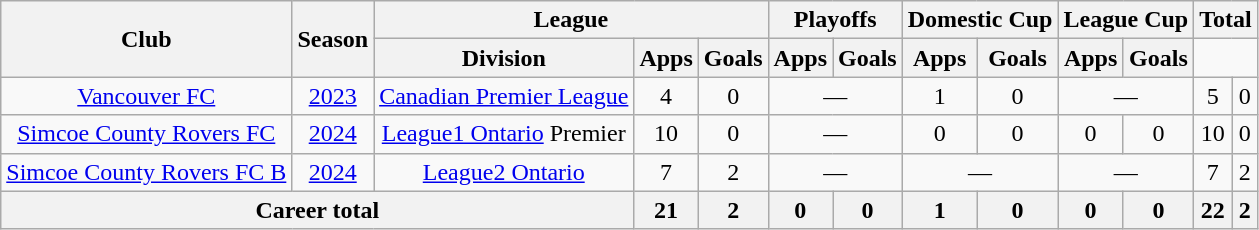<table class="wikitable" style="text-align: center">
<tr>
<th rowspan="2">Club</th>
<th rowspan="2">Season</th>
<th colspan="3">League</th>
<th colspan="2">Playoffs</th>
<th colspan="2">Domestic Cup</th>
<th colspan="2">League Cup</th>
<th colspan="2">Total</th>
</tr>
<tr>
<th>Division</th>
<th>Apps</th>
<th>Goals</th>
<th>Apps</th>
<th>Goals</th>
<th>Apps</th>
<th>Goals</th>
<th>Apps</th>
<th>Goals</th>
</tr>
<tr>
<td><a href='#'>Vancouver FC</a></td>
<td><a href='#'>2023</a></td>
<td><a href='#'>Canadian Premier League</a></td>
<td>4</td>
<td>0</td>
<td colspan="2">—</td>
<td>1</td>
<td>0</td>
<td colspan="2">—</td>
<td>5</td>
<td>0</td>
</tr>
<tr>
<td><a href='#'>Simcoe County Rovers FC</a></td>
<td><a href='#'>2024</a></td>
<td><a href='#'>League1 Ontario</a> Premier</td>
<td>10</td>
<td>0</td>
<td colspan="2">—</td>
<td>0</td>
<td>0</td>
<td>0</td>
<td>0</td>
<td>10</td>
<td>0</td>
</tr>
<tr>
<td><a href='#'>Simcoe County Rovers FC B</a></td>
<td><a href='#'>2024</a></td>
<td><a href='#'>League2 Ontario</a></td>
<td>7</td>
<td>2</td>
<td colspan="2">—</td>
<td colspan="2">—</td>
<td colspan="2">—</td>
<td>7</td>
<td>2</td>
</tr>
<tr>
<th colspan="3"><strong>Career total</strong></th>
<th>21</th>
<th>2</th>
<th>0</th>
<th>0</th>
<th>1</th>
<th>0</th>
<th>0</th>
<th>0</th>
<th>22</th>
<th>2</th>
</tr>
</table>
